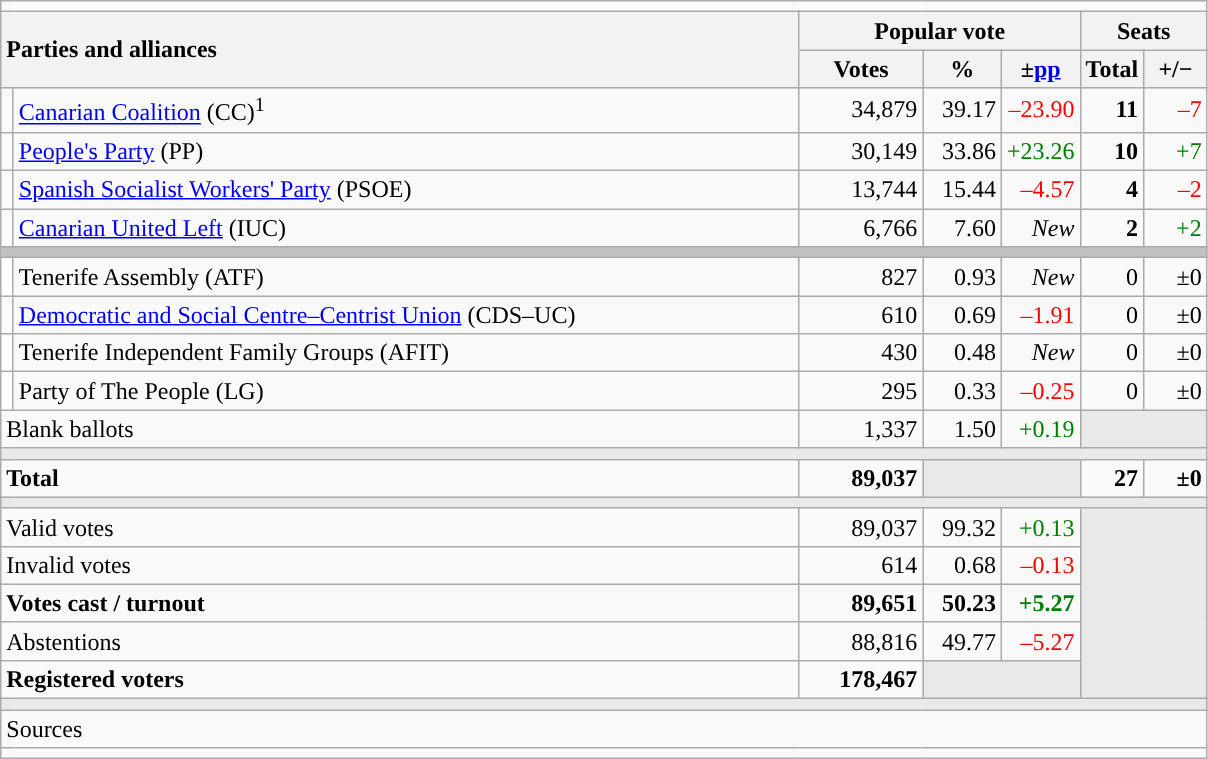<table class="wikitable" style="text-align:right;">
<tr>
<td colspan="7"></td>
</tr>
<tr>
<th style="text-align:left;" rowspan="2" colspan="2" width="525">Parties and alliances</th>
<th colspan="3">Popular vote</th>
<th colspan="2">Seats</th>
</tr>
<tr>
<th width="75">Votes</th>
<th width="45">%</th>
<th width="45">±<a href='#'>pp</a></th>
<th width="35">Total</th>
<th width="35">+/−</th>
</tr>
<tr>
<td width="1" style="color:inherit;background:"></td>
<td align="left"><a href='#'>Canarian Coalition</a> (CC)<sup>1</sup></td>
<td>34,879</td>
<td>39.17</td>
<td style="color:red;">–23.90</td>
<td><strong>11</strong></td>
<td style="color:red;">–7</td>
</tr>
<tr>
<td style="color:inherit;background:"></td>
<td align="left"><a href='#'>People's Party</a> (PP)</td>
<td>30,149</td>
<td>33.86</td>
<td style="color:green;">+23.26</td>
<td><strong>10</strong></td>
<td style="color:green;">+7</td>
</tr>
<tr>
<td style="color:inherit;background:"></td>
<td align="left"><a href='#'>Spanish Socialist Workers' Party</a> (PSOE)</td>
<td>13,744</td>
<td>15.44</td>
<td style="color:red;">–4.57</td>
<td><strong>4</strong></td>
<td style="color:red;">–2</td>
</tr>
<tr>
<td style="color:inherit;background:"></td>
<td align="left"><a href='#'>Canarian United Left</a> (IUC)</td>
<td>6,766</td>
<td>7.60</td>
<td><em>New</em></td>
<td><strong>2</strong></td>
<td style="color:green;">+2</td>
</tr>
<tr>
<td colspan="7" style="color:inherit;background:#C0C0C0"></td>
</tr>
<tr>
<td bgcolor="white"></td>
<td align="left">Tenerife Assembly (ATF)</td>
<td>827</td>
<td>0.93</td>
<td><em>New</em></td>
<td>0</td>
<td>±0</td>
</tr>
<tr>
<td style="color:inherit;background:"></td>
<td align="left"><a href='#'>Democratic and Social Centre–Centrist Union</a> (CDS–UC)</td>
<td>610</td>
<td>0.69</td>
<td style="color:red;">–1.91</td>
<td>0</td>
<td>±0</td>
</tr>
<tr>
<td bgcolor="white"></td>
<td align="left">Tenerife Independent Family Groups (AFIT)</td>
<td>430</td>
<td>0.48</td>
<td><em>New</em></td>
<td>0</td>
<td>±0</td>
</tr>
<tr>
<td bgcolor="white"></td>
<td align="left">Party of The People (LG)</td>
<td>295</td>
<td>0.33</td>
<td style="color:red;">–0.25</td>
<td>0</td>
<td>±0</td>
</tr>
<tr>
<td align="left" colspan="2">Blank ballots</td>
<td>1,337</td>
<td>1.50</td>
<td style="color:green;">+0.19</td>
<td style="color:inherit;background:#E9E9E9" colspan="2"></td>
</tr>
<tr>
<td colspan="7" style="color:inherit;background:#E9E9E9"></td>
</tr>
<tr style="font-weight:bold;">
<td align="left" colspan="2">Total</td>
<td>89,037</td>
<td bgcolor="#E9E9E9" colspan="2"></td>
<td>27</td>
<td>±0</td>
</tr>
<tr>
<td colspan="7" style="color:inherit;background:#E9E9E9"></td>
</tr>
<tr>
<td align="left" colspan="2">Valid votes</td>
<td>89,037</td>
<td>99.32</td>
<td style="color:green;">+0.13</td>
<td bgcolor="#E9E9E9" colspan="2" rowspan="5"></td>
</tr>
<tr>
<td align="left" colspan="2">Invalid votes</td>
<td>614</td>
<td>0.68</td>
<td style="color:red;">–0.13</td>
</tr>
<tr style="font-weight:bold;">
<td align="left" colspan="2">Votes cast / turnout</td>
<td>89,651</td>
<td>50.23</td>
<td style="color:green;">+5.27</td>
</tr>
<tr>
<td align="left" colspan="2">Abstentions</td>
<td>88,816</td>
<td>49.77</td>
<td style="color:red;">–5.27</td>
</tr>
<tr style="font-weight:bold;">
<td align="left" colspan="2">Registered voters</td>
<td>178,467</td>
<td bgcolor="#E9E9E9" colspan="2"></td>
</tr>
<tr>
<td colspan="7" style="color:inherit;background:#E9E9E9"></td>
</tr>
<tr>
<td align="left" colspan="7">Sources</td>
</tr>
<tr>
<td colspan="7" style="text-align:left; max-width:790px;"></td>
</tr>
</table>
